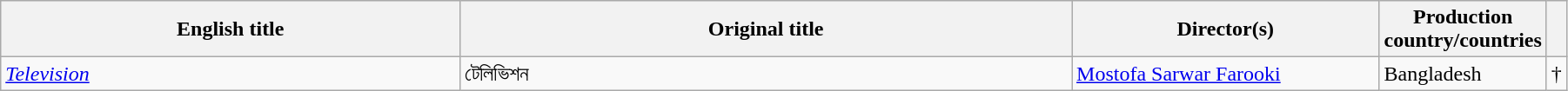<table class="sortable wikitable" width="95%" cellpadding="5">
<tr>
<th width="30%">English title</th>
<th width="40%">Original title</th>
<th width="20%">Director(s)</th>
<th width="10%">Production country/countries</th>
<th width="3%"></th>
</tr>
<tr>
<td><em><a href='#'>Television</a></em></td>
<td>টেলিভিশন</td>
<td><a href='#'>Mostofa Sarwar Farooki</a></td>
<td>Bangladesh</td>
<td>†</td>
</tr>
</table>
